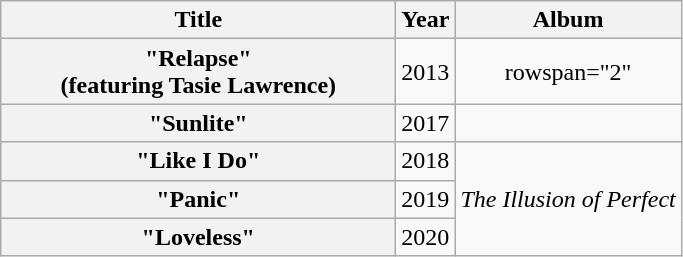<table class="wikitable plainrowheaders" style="text-align:center">
<tr>
<th scope="col" style="width:16em;">Title</th>
<th scope="col">Year</th>
<th scope="col">Album</th>
</tr>
<tr>
<th scope="row">"Relapse"<br><span>(featuring Tasie Lawrence)</span></th>
<td>2013</td>
<td>rowspan="2" </td>
</tr>
<tr>
<th scope="row">"Sunlite"</th>
<td>2017</td>
</tr>
<tr>
<th scope="row">"Like I Do"</th>
<td>2018</td>
<td rowspan="3"><em>The Illusion of Perfect</em></td>
</tr>
<tr>
<th scope="row">"Panic"</th>
<td>2019</td>
</tr>
<tr>
<th scope="row">"Loveless"</th>
<td>2020</td>
</tr>
</table>
